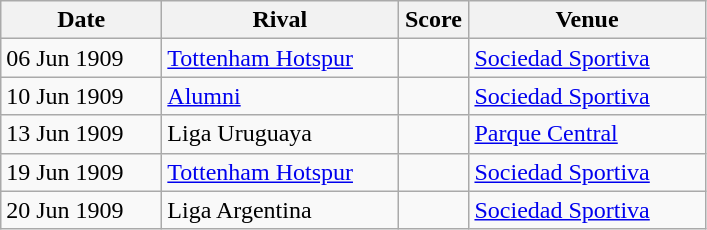<table class="wikitable sortable">
<tr>
<th width=100px>Date</th>
<th width=150px>Rival</th>
<th width=40px>Score</th>
<th width=150px>Venue</th>
</tr>
<tr>
<td>06 Jun 1909</td>
<td> <a href='#'>Tottenham Hotspur</a></td>
<td></td>
<td><a href='#'>Sociedad Sportiva</a></td>
</tr>
<tr>
<td>10 Jun 1909</td>
<td> <a href='#'>Alumni</a></td>
<td></td>
<td><a href='#'>Sociedad Sportiva</a></td>
</tr>
<tr>
<td>13 Jun 1909</td>
<td> Liga Uruguaya</td>
<td></td>
<td><a href='#'>Parque Central</a></td>
</tr>
<tr>
<td>19 Jun 1909</td>
<td> <a href='#'>Tottenham Hotspur</a></td>
<td></td>
<td><a href='#'>Sociedad Sportiva</a></td>
</tr>
<tr>
<td>20 Jun 1909</td>
<td> Liga Argentina</td>
<td></td>
<td><a href='#'>Sociedad Sportiva</a></td>
</tr>
</table>
